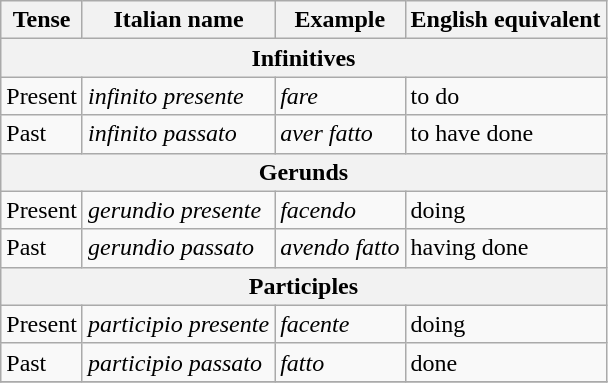<table class="wikitable" border="1">
<tr>
<th>Tense</th>
<th>Italian name</th>
<th>Example</th>
<th>English equivalent</th>
</tr>
<tr>
<th colspan="4">Infinitives</th>
</tr>
<tr>
<td>Present</td>
<td><em>infinito presente</em></td>
<td><em>fare</em></td>
<td>to do</td>
</tr>
<tr>
<td>Past</td>
<td><em>infinito passato</em></td>
<td><em>aver fatto</em></td>
<td>to have done</td>
</tr>
<tr>
<th colspan="4">Gerunds</th>
</tr>
<tr>
<td>Present</td>
<td><em>gerundio presente</em></td>
<td><em>facendo</em></td>
<td>doing</td>
</tr>
<tr>
<td>Past</td>
<td><em>gerundio passato</em></td>
<td><em>avendo fatto</em></td>
<td>having done</td>
</tr>
<tr>
<th colspan="4">Participles</th>
</tr>
<tr>
<td>Present</td>
<td><em>participio presente</em></td>
<td><em>facente</em></td>
<td>doing</td>
</tr>
<tr>
<td>Past</td>
<td><em>participio passato</em></td>
<td><em>fatto</em></td>
<td>done</td>
</tr>
<tr>
</tr>
</table>
